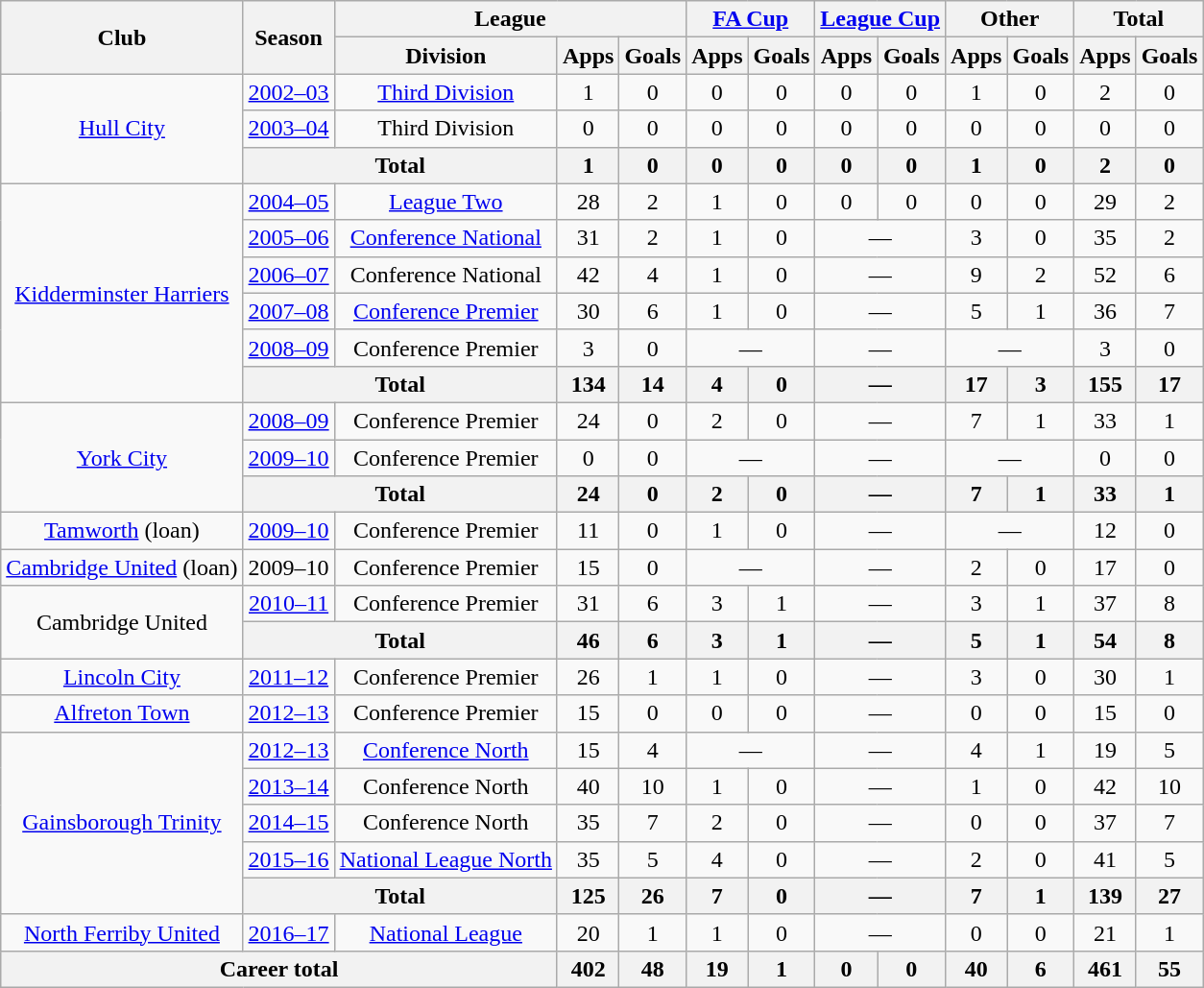<table class=wikitable style="text-align: center;">
<tr>
<th rowspan=2>Club</th>
<th rowspan=2>Season</th>
<th colspan=3>League</th>
<th colspan=2><a href='#'>FA Cup</a></th>
<th colspan=2><a href='#'>League Cup</a></th>
<th colspan=2>Other</th>
<th colspan=2>Total</th>
</tr>
<tr>
<th>Division</th>
<th>Apps</th>
<th>Goals</th>
<th>Apps</th>
<th>Goals</th>
<th>Apps</th>
<th>Goals</th>
<th>Apps</th>
<th>Goals</th>
<th>Apps</th>
<th>Goals</th>
</tr>
<tr>
<td rowspan=3><a href='#'>Hull City</a></td>
<td><a href='#'>2002–03</a></td>
<td><a href='#'>Third Division</a></td>
<td>1</td>
<td>0</td>
<td>0</td>
<td>0</td>
<td>0</td>
<td>0</td>
<td>1</td>
<td>0</td>
<td>2</td>
<td>0</td>
</tr>
<tr>
<td><a href='#'>2003–04</a></td>
<td>Third Division</td>
<td>0</td>
<td>0</td>
<td>0</td>
<td>0</td>
<td>0</td>
<td>0</td>
<td>0</td>
<td>0</td>
<td>0</td>
<td>0</td>
</tr>
<tr>
<th colspan=2>Total</th>
<th>1</th>
<th>0</th>
<th>0</th>
<th>0</th>
<th>0</th>
<th>0</th>
<th>1</th>
<th>0</th>
<th>2</th>
<th>0</th>
</tr>
<tr>
<td rowspan=6><a href='#'>Kidderminster Harriers</a></td>
<td><a href='#'>2004–05</a></td>
<td><a href='#'>League Two</a></td>
<td>28</td>
<td>2</td>
<td>1</td>
<td>0</td>
<td>0</td>
<td>0</td>
<td>0</td>
<td>0</td>
<td>29</td>
<td>2</td>
</tr>
<tr>
<td><a href='#'>2005–06</a></td>
<td><a href='#'>Conference National</a></td>
<td>31</td>
<td>2</td>
<td>1</td>
<td>0</td>
<td colspan=2>—</td>
<td>3</td>
<td>0</td>
<td>35</td>
<td>2</td>
</tr>
<tr>
<td><a href='#'>2006–07</a></td>
<td>Conference National</td>
<td>42</td>
<td>4</td>
<td>1</td>
<td>0</td>
<td colspan=2>—</td>
<td>9</td>
<td>2</td>
<td>52</td>
<td>6</td>
</tr>
<tr>
<td><a href='#'>2007–08</a></td>
<td><a href='#'>Conference Premier</a></td>
<td>30</td>
<td>6</td>
<td>1</td>
<td>0</td>
<td colspan=2>—</td>
<td>5</td>
<td>1</td>
<td>36</td>
<td>7</td>
</tr>
<tr>
<td><a href='#'>2008–09</a></td>
<td>Conference Premier</td>
<td>3</td>
<td>0</td>
<td colspan=2>—</td>
<td colspan=2>—</td>
<td colspan=2>—</td>
<td>3</td>
<td>0</td>
</tr>
<tr>
<th colspan=2>Total</th>
<th>134</th>
<th>14</th>
<th>4</th>
<th>0</th>
<th colspan=2>—</th>
<th>17</th>
<th>3</th>
<th>155</th>
<th>17</th>
</tr>
<tr>
<td rowspan=3><a href='#'>York City</a></td>
<td><a href='#'>2008–09</a></td>
<td>Conference Premier</td>
<td>24</td>
<td>0</td>
<td>2</td>
<td>0</td>
<td colspan=2>—</td>
<td>7</td>
<td>1</td>
<td>33</td>
<td>1</td>
</tr>
<tr>
<td><a href='#'>2009–10</a></td>
<td>Conference Premier</td>
<td>0</td>
<td>0</td>
<td colspan=2>—</td>
<td colspan=2>—</td>
<td colspan=2>—</td>
<td>0</td>
<td>0</td>
</tr>
<tr>
<th colspan=2>Total</th>
<th>24</th>
<th>0</th>
<th>2</th>
<th>0</th>
<th colspan=2>—</th>
<th>7</th>
<th>1</th>
<th>33</th>
<th>1</th>
</tr>
<tr>
<td><a href='#'>Tamworth</a> (loan)</td>
<td><a href='#'>2009–10</a></td>
<td>Conference Premier</td>
<td>11</td>
<td>0</td>
<td>1</td>
<td>0</td>
<td colspan=2>—</td>
<td colspan=2>—</td>
<td>12</td>
<td>0</td>
</tr>
<tr>
<td><a href='#'>Cambridge United</a> (loan)</td>
<td>2009–10</td>
<td>Conference Premier</td>
<td>15</td>
<td>0</td>
<td colspan=2>—</td>
<td colspan=2>—</td>
<td>2</td>
<td>0</td>
<td>17</td>
<td>0</td>
</tr>
<tr>
<td rowspan=2>Cambridge United</td>
<td><a href='#'>2010–11</a></td>
<td>Conference Premier</td>
<td>31</td>
<td>6</td>
<td>3</td>
<td>1</td>
<td colspan=2>—</td>
<td>3</td>
<td>1</td>
<td>37</td>
<td>8</td>
</tr>
<tr>
<th colspan=2>Total</th>
<th>46</th>
<th>6</th>
<th>3</th>
<th>1</th>
<th colspan=2>—</th>
<th>5</th>
<th>1</th>
<th>54</th>
<th>8</th>
</tr>
<tr>
<td><a href='#'>Lincoln City</a></td>
<td><a href='#'>2011–12</a></td>
<td>Conference Premier</td>
<td>26</td>
<td>1</td>
<td>1</td>
<td>0</td>
<td colspan=2>—</td>
<td>3</td>
<td>0</td>
<td>30</td>
<td>1</td>
</tr>
<tr>
<td><a href='#'>Alfreton Town</a></td>
<td><a href='#'>2012–13</a></td>
<td>Conference Premier</td>
<td>15</td>
<td>0</td>
<td>0</td>
<td>0</td>
<td colspan=2>—</td>
<td>0</td>
<td>0</td>
<td>15</td>
<td>0</td>
</tr>
<tr>
<td rowspan=5><a href='#'>Gainsborough Trinity</a></td>
<td><a href='#'>2012–13</a></td>
<td><a href='#'>Conference North</a></td>
<td>15</td>
<td>4</td>
<td colspan=2>—</td>
<td colspan=2>—</td>
<td>4</td>
<td>1</td>
<td>19</td>
<td>5</td>
</tr>
<tr>
<td><a href='#'>2013–14</a></td>
<td>Conference North</td>
<td>40</td>
<td>10</td>
<td>1</td>
<td>0</td>
<td colspan=2>—</td>
<td>1</td>
<td>0</td>
<td>42</td>
<td>10</td>
</tr>
<tr>
<td><a href='#'>2014–15</a></td>
<td>Conference North</td>
<td>35</td>
<td>7</td>
<td>2</td>
<td>0</td>
<td colspan=2>—</td>
<td>0</td>
<td>0</td>
<td>37</td>
<td>7</td>
</tr>
<tr>
<td><a href='#'>2015–16</a></td>
<td><a href='#'>National League North</a></td>
<td>35</td>
<td>5</td>
<td>4</td>
<td>0</td>
<td colspan=2>—</td>
<td>2</td>
<td>0</td>
<td>41</td>
<td>5</td>
</tr>
<tr>
<th colspan=2>Total</th>
<th>125</th>
<th>26</th>
<th>7</th>
<th>0</th>
<th colspan=2>—</th>
<th>7</th>
<th>1</th>
<th>139</th>
<th>27</th>
</tr>
<tr>
<td><a href='#'>North Ferriby United</a></td>
<td><a href='#'>2016–17</a></td>
<td><a href='#'>National League</a></td>
<td>20</td>
<td>1</td>
<td>1</td>
<td>0</td>
<td colspan=2>—</td>
<td>0</td>
<td>0</td>
<td>21</td>
<td>1</td>
</tr>
<tr>
<th colspan=3>Career total</th>
<th>402</th>
<th>48</th>
<th>19</th>
<th>1</th>
<th>0</th>
<th>0</th>
<th>40</th>
<th>6</th>
<th>461</th>
<th>55</th>
</tr>
</table>
